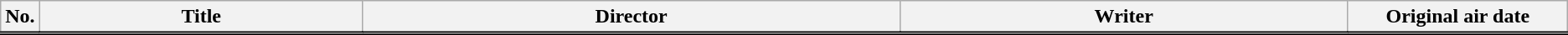<table class="wikitable">
<tr style="border-bottom: 3px solid Black;">
<th style="width:1%;">No.</th>
<th>Title</th>
<th>Director</th>
<th>Writer</th>
<th style="width:14%;">Original air date</th>
</tr>
<tr>
</tr>
</table>
